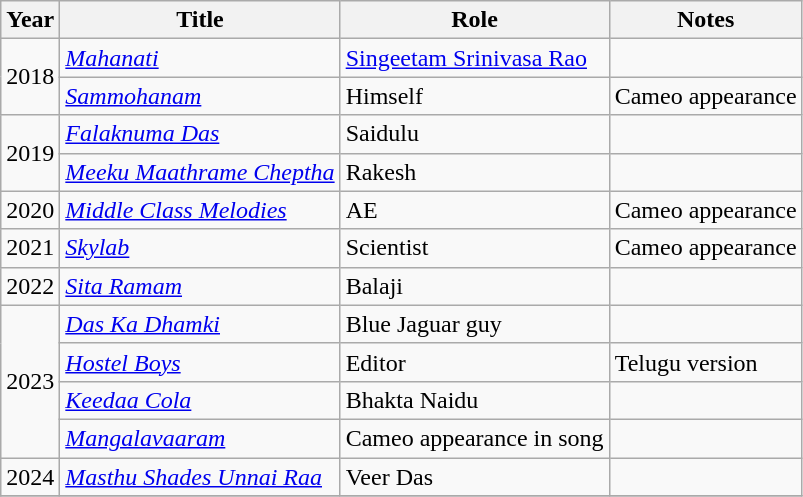<table class="wikitable sortable">
<tr>
<th>Year</th>
<th>Title</th>
<th>Role</th>
<th scope="col" class="unsortable">Notes</th>
</tr>
<tr>
<td rowspan="2">2018</td>
<td><em><a href='#'>Mahanati</a></em></td>
<td><a href='#'>Singeetam Srinivasa Rao</a></td>
<td></td>
</tr>
<tr>
<td><em><a href='#'>Sammohanam</a></em></td>
<td>Himself</td>
<td>Cameo appearance</td>
</tr>
<tr>
<td rowspan="2">2019</td>
<td><em><a href='#'>Falaknuma Das</a></em></td>
<td>Saidulu</td>
<td></td>
</tr>
<tr>
<td><em><a href='#'>Meeku Maathrame Cheptha</a></em></td>
<td>Rakesh</td>
<td></td>
</tr>
<tr>
<td>2020</td>
<td><em><a href='#'>Middle Class Melodies</a></em></td>
<td>AE</td>
<td>Cameo appearance</td>
</tr>
<tr>
<td>2021</td>
<td><em><a href='#'>Skylab</a></em></td>
<td>Scientist</td>
<td>Cameo appearance</td>
</tr>
<tr>
<td>2022</td>
<td><em><a href='#'>Sita Ramam</a></em></td>
<td>Balaji</td>
<td></td>
</tr>
<tr>
<td rowspan="4">2023</td>
<td><em><a href='#'>Das Ka Dhamki</a></em></td>
<td>Blue Jaguar guy</td>
<td></td>
</tr>
<tr>
<td><em><a href='#'>Hostel Boys</a></em></td>
<td>Editor</td>
<td>Telugu version</td>
</tr>
<tr>
<td><em><a href='#'>Keedaa Cola</a></em></td>
<td>Bhakta Naidu</td>
<td></td>
</tr>
<tr>
<td><em><a href='#'>Mangalavaaram</a></em></td>
<td>Cameo appearance in song</td>
<td></td>
</tr>
<tr>
<td>2024</td>
<td><em><a href='#'>Masthu Shades Unnai Raa</a></em></td>
<td>Veer Das</td>
<td></td>
</tr>
<tr>
</tr>
</table>
